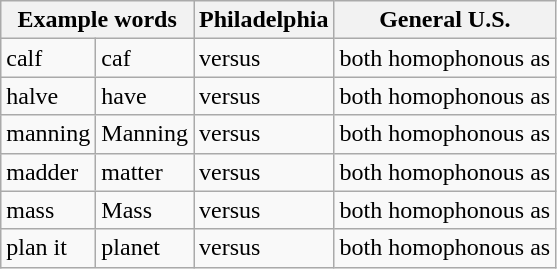<table class="wikitable">
<tr>
<th colspan="2">Example words</th>
<th>Philadelphia</th>
<th>General U.S.</th>
</tr>
<tr>
<td style="border-right: none">calf <br></td>
<td>caf <br></td>
<td> versus <br></td>
<td>both homophonous as </td>
</tr>
<tr>
<td style="border-right: none">halve <br></td>
<td>have <br></td>
<td> versus <br></td>
<td>both homophonous as <br></td>
</tr>
<tr>
<td style="border-right: none">manning <br></td>
<td>Manning <br></td>
<td> versus <br></td>
<td>both homophonous as </td>
</tr>
<tr>
<td style="border-right: none">madder <br></td>
<td>matter <br></td>
<td> versus <br></td>
<td>both homophonous as </td>
</tr>
<tr>
<td style="border-right: none">mass <br></td>
<td>Mass <br></td>
<td> versus <br></td>
<td>both homophonous as </td>
</tr>
<tr>
<td style="border-right: none">plan it<br></td>
<td>planet <br></td>
<td> versus <br></td>
<td>both homophonous as </td>
</tr>
</table>
